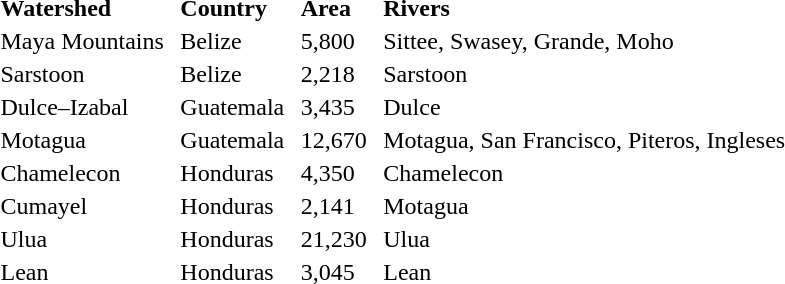<table>
<tr>
<th style="text-align: left;">Watershed</th>
<th style="text-align: left; padding-left: .5em;">Country</th>
<th style="text-align: left;padding-left: .5em;">Area </th>
<th style="text-align: left;padding-left: .5em;">Rivers </th>
</tr>
<tr>
<td>Maya Mountains</td>
<td style="padding-left: .5em;">Belize</td>
<td style="padding-left: .5em;">5,800</td>
<td style="padding-left: .5em;">Sittee, Swasey, Grande, Moho</td>
</tr>
<tr>
<td>Sarstoon</td>
<td style="padding-left: .5em;">Belize</td>
<td style="padding-left: .5em;">2,218</td>
<td style="padding-left: .5em;">Sarstoon</td>
</tr>
<tr>
<td>Dulce–Izabal</td>
<td style="padding-left: .5em;">Guatemala</td>
<td style="padding-left: .5em;">3,435</td>
<td style="padding-left: .5em;">Dulce</td>
</tr>
<tr>
<td>Motagua</td>
<td style="padding-left: .5em;">Guatemala</td>
<td style="padding-left: .5em;">12,670</td>
<td style="padding-left: .5em;">Motagua, San Francisco, Piteros, Ingleses</td>
</tr>
<tr>
<td>Chamelecon</td>
<td style="padding-left: .5em;">Honduras</td>
<td style="padding-left: .5em;">4,350</td>
<td style="padding-left: .5em;">Chamelecon</td>
</tr>
<tr>
<td>Cumayel</td>
<td style="padding-left: .5em;">Honduras</td>
<td style="padding-left: .5em;">2,141</td>
<td style="padding-left: .5em;">Motagua</td>
</tr>
<tr>
<td>Ulua</td>
<td style="padding-left: .5em;">Honduras</td>
<td style="padding-left: .5em;">21,230</td>
<td style="padding-left: .5em;">Ulua</td>
</tr>
<tr>
<td>Lean</td>
<td style="padding-left: .5em;">Honduras</td>
<td style="padding-left: .5em;">3,045</td>
<td style="padding-left: .5em;">Lean</td>
</tr>
</table>
